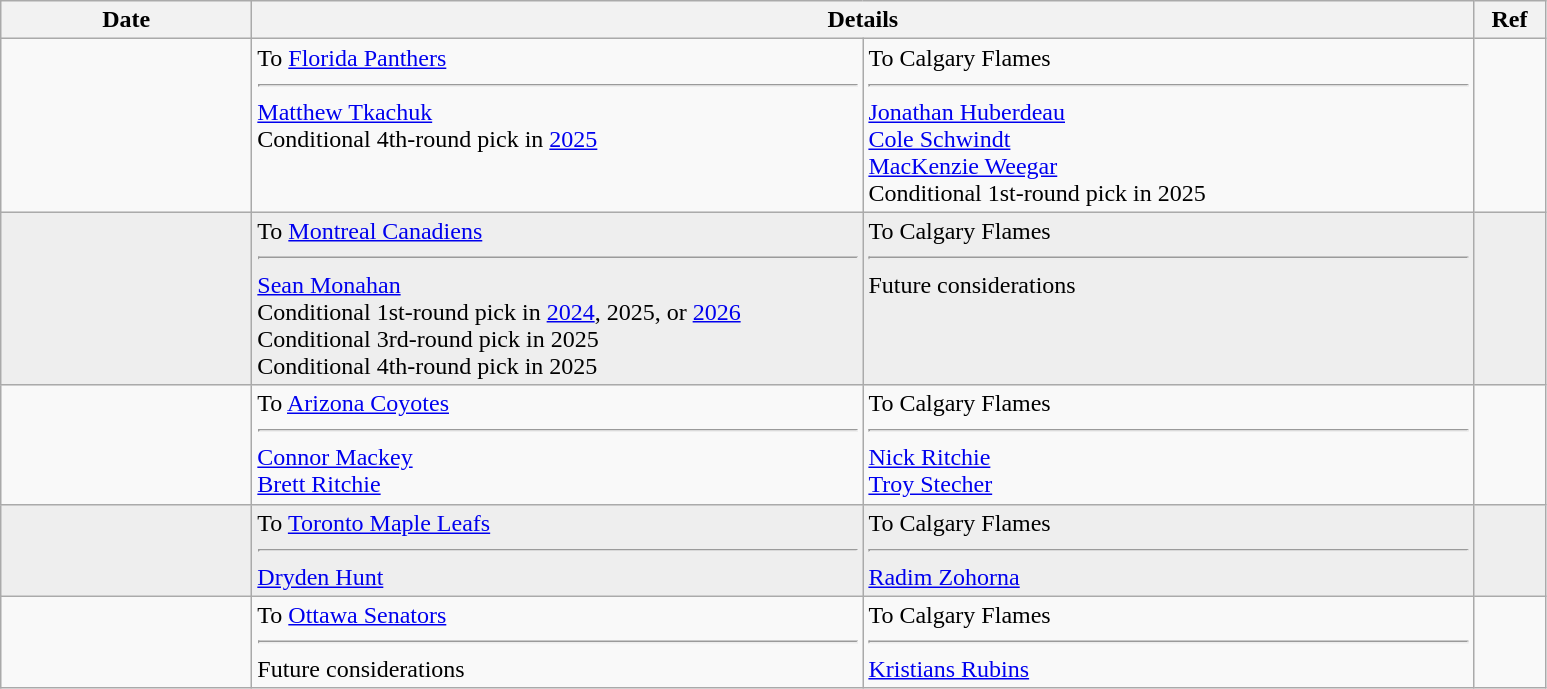<table class="wikitable">
<tr>
<th style="width: 10em;">Date</th>
<th colspan=2>Details</th>
<th style="width: 2.5em;">Ref</th>
</tr>
<tr>
<td></td>
<td style="width: 25em;" valign="top">To <a href='#'>Florida Panthers</a><hr><a href='#'>Matthew Tkachuk</a><br>Conditional 4th-round pick in <a href='#'>2025</a></td>
<td style="width: 25em;" valign="top">To Calgary Flames<hr><a href='#'>Jonathan Huberdeau</a><br><a href='#'>Cole Schwindt</a><br><a href='#'>MacKenzie Weegar</a><br>Conditional 1st-round pick in 2025</td>
<td></td>
</tr>
<tr bgcolor="eeeeee">
<td></td>
<td style="width: 25em;" valign="top">To <a href='#'>Montreal Canadiens</a><hr><a href='#'>Sean Monahan</a><br>Conditional 1st-round pick in <a href='#'>2024</a>, 2025, or <a href='#'>2026</a><br>Conditional 3rd-round pick in 2025<br>Conditional 4th-round pick in 2025</td>
<td style="width: 25em;" valign="top">To Calgary Flames<hr><span>Future considerations</span></td>
<td></td>
</tr>
<tr>
<td></td>
<td style="width: 25em;" valign="top">To <a href='#'>Arizona Coyotes</a><hr><a href='#'>Connor Mackey</a><br><a href='#'>Brett Ritchie</a></td>
<td style="width: 25em;" valign="top">To Calgary Flames<hr><a href='#'>Nick Ritchie</a><br><a href='#'>Troy Stecher</a></td>
<td></td>
</tr>
<tr bgcolor="eeeeee">
<td></td>
<td style="width: 25em;" valign="top">To <a href='#'>Toronto Maple Leafs</a><hr><a href='#'>Dryden Hunt</a></td>
<td style="width: 25em;" valign="top">To Calgary Flames<hr><a href='#'>Radim Zohorna</a></td>
<td></td>
</tr>
<tr>
<td></td>
<td style="width: 25em;" valign="top">To <a href='#'>Ottawa Senators</a><hr>Future considerations</td>
<td style="width: 25em;" valign="top">To Calgary Flames<hr><a href='#'>Kristians Rubins</a></td>
<td></td>
</tr>
</table>
